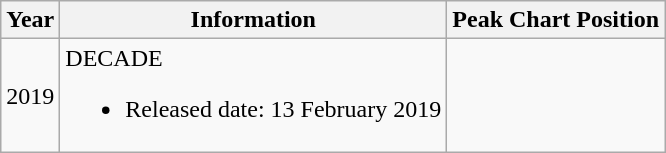<table class="wikitable">
<tr>
<th>Year</th>
<th>Information</th>
<th>Peak Chart Position</th>
</tr>
<tr>
<td>2019</td>
<td>DECADE<br><ul><li>Released date: 13 February 2019</li></ul></td>
<td></td>
</tr>
</table>
